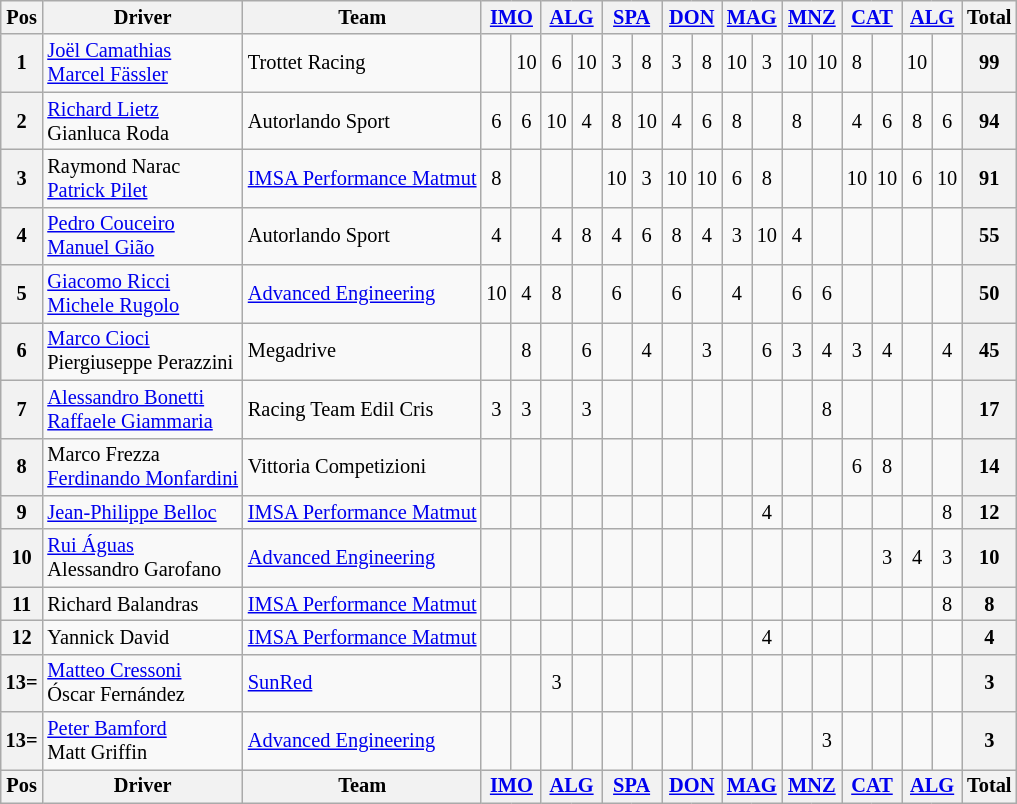<table class="wikitable" style="font-size:85%; text-align:center;">
<tr>
<th>Pos</th>
<th>Driver</th>
<th>Team</th>
<th colspan=2><a href='#'>IMO</a><br></th>
<th colspan=2><a href='#'>ALG</a><br></th>
<th colspan=2><a href='#'>SPA</a><br></th>
<th colspan=2><a href='#'>DON</a><br></th>
<th colspan=2><a href='#'>MAG</a><br></th>
<th colspan=2><a href='#'>MNZ</a><br></th>
<th colspan=2><a href='#'>CAT</a><br></th>
<th colspan=2><a href='#'>ALG</a><br></th>
<th>Total</th>
</tr>
<tr>
<th>1</th>
<td align=left> <a href='#'>Joël Camathias</a><br> <a href='#'>Marcel Fässler</a></td>
<td align=left> Trottet Racing</td>
<td></td>
<td>10</td>
<td>6</td>
<td>10</td>
<td>3</td>
<td>8</td>
<td>3</td>
<td>8</td>
<td>10</td>
<td>3</td>
<td>10</td>
<td>10</td>
<td>8</td>
<td></td>
<td>10</td>
<td></td>
<th>99</th>
</tr>
<tr>
<th>2</th>
<td align=left> <a href='#'>Richard Lietz</a><br> Gianluca Roda</td>
<td align=left> Autorlando Sport</td>
<td>6</td>
<td>6</td>
<td>10</td>
<td>4</td>
<td>8</td>
<td>10</td>
<td>4</td>
<td>6</td>
<td>8</td>
<td></td>
<td>8</td>
<td></td>
<td>4</td>
<td>6</td>
<td>8</td>
<td>6</td>
<th>94</th>
</tr>
<tr>
<th>3</th>
<td align=left> Raymond Narac<br> <a href='#'>Patrick Pilet</a></td>
<td align=left> <a href='#'>IMSA Performance Matmut</a></td>
<td>8</td>
<td></td>
<td></td>
<td></td>
<td>10</td>
<td>3</td>
<td>10</td>
<td>10</td>
<td>6</td>
<td>8</td>
<td></td>
<td></td>
<td>10</td>
<td>10</td>
<td>6</td>
<td>10</td>
<th>91</th>
</tr>
<tr>
<th>4</th>
<td align=left> <a href='#'>Pedro Couceiro</a><br> <a href='#'>Manuel Gião</a></td>
<td align=left> Autorlando Sport</td>
<td>4</td>
<td></td>
<td>4</td>
<td>8</td>
<td>4</td>
<td>6</td>
<td>8</td>
<td>4</td>
<td>3</td>
<td>10</td>
<td>4</td>
<td></td>
<td></td>
<td></td>
<td></td>
<td></td>
<th>55</th>
</tr>
<tr>
<th>5</th>
<td align=left> <a href='#'>Giacomo Ricci</a><br> <a href='#'>Michele Rugolo</a></td>
<td align=left> <a href='#'>Advanced Engineering</a></td>
<td>10</td>
<td>4</td>
<td>8</td>
<td></td>
<td>6</td>
<td></td>
<td>6</td>
<td></td>
<td>4</td>
<td></td>
<td>6</td>
<td>6</td>
<td></td>
<td></td>
<td></td>
<td></td>
<th>50</th>
</tr>
<tr>
<th>6</th>
<td align=left> <a href='#'>Marco Cioci</a><br> Piergiuseppe Perazzini</td>
<td align=left> Megadrive</td>
<td></td>
<td>8</td>
<td></td>
<td>6</td>
<td></td>
<td>4</td>
<td></td>
<td>3</td>
<td></td>
<td>6</td>
<td>3</td>
<td>4</td>
<td>3</td>
<td>4</td>
<td></td>
<td>4</td>
<th>45</th>
</tr>
<tr>
<th>7</th>
<td align=left> <a href='#'>Alessandro Bonetti</a><br> <a href='#'>Raffaele Giammaria</a></td>
<td align=left> Racing Team Edil Cris</td>
<td>3</td>
<td>3</td>
<td></td>
<td>3</td>
<td></td>
<td></td>
<td></td>
<td></td>
<td></td>
<td></td>
<td></td>
<td>8</td>
<td></td>
<td></td>
<td></td>
<td></td>
<th>17</th>
</tr>
<tr>
<th>8</th>
<td align=left> Marco Frezza<br> <a href='#'>Ferdinando Monfardini</a></td>
<td align=left> Vittoria Competizioni</td>
<td></td>
<td></td>
<td></td>
<td></td>
<td></td>
<td></td>
<td></td>
<td></td>
<td></td>
<td></td>
<td></td>
<td></td>
<td>6</td>
<td>8</td>
<td></td>
<td></td>
<th>14</th>
</tr>
<tr>
<th>9</th>
<td align=left> <a href='#'>Jean-Philippe Belloc</a></td>
<td align=left> <a href='#'>IMSA Performance Matmut</a></td>
<td></td>
<td></td>
<td></td>
<td></td>
<td></td>
<td></td>
<td></td>
<td></td>
<td></td>
<td>4</td>
<td></td>
<td></td>
<td></td>
<td></td>
<td></td>
<td>8</td>
<th>12</th>
</tr>
<tr>
<th>10</th>
<td align=left> <a href='#'>Rui Águas</a><br> Alessandro Garofano</td>
<td align=left> <a href='#'>Advanced Engineering</a></td>
<td></td>
<td></td>
<td></td>
<td></td>
<td></td>
<td></td>
<td></td>
<td></td>
<td></td>
<td></td>
<td></td>
<td></td>
<td></td>
<td>3</td>
<td>4</td>
<td>3</td>
<th>10</th>
</tr>
<tr>
<th>11</th>
<td align=left> Richard Balandras</td>
<td align=left> <a href='#'>IMSA Performance Matmut</a></td>
<td></td>
<td></td>
<td></td>
<td></td>
<td></td>
<td></td>
<td></td>
<td></td>
<td></td>
<td></td>
<td></td>
<td></td>
<td></td>
<td></td>
<td></td>
<td>8</td>
<th>8</th>
</tr>
<tr>
<th>12</th>
<td align=left> Yannick David</td>
<td align=left> <a href='#'>IMSA Performance Matmut</a></td>
<td></td>
<td></td>
<td></td>
<td></td>
<td></td>
<td></td>
<td></td>
<td></td>
<td></td>
<td>4</td>
<td></td>
<td></td>
<td></td>
<td></td>
<td></td>
<td></td>
<th>4</th>
</tr>
<tr>
<th>13=</th>
<td align=left> <a href='#'>Matteo Cressoni</a><br> Óscar Fernández</td>
<td align=left> <a href='#'>SunRed</a></td>
<td></td>
<td></td>
<td>3</td>
<td></td>
<td></td>
<td></td>
<td></td>
<td></td>
<td></td>
<td></td>
<td></td>
<td></td>
<td></td>
<td></td>
<td></td>
<td></td>
<th>3</th>
</tr>
<tr>
<th>13=</th>
<td align=left> <a href='#'>Peter Bamford</a><br> Matt Griffin</td>
<td align=left> <a href='#'>Advanced Engineering</a></td>
<td></td>
<td></td>
<td></td>
<td></td>
<td></td>
<td></td>
<td></td>
<td></td>
<td></td>
<td></td>
<td></td>
<td>3</td>
<td></td>
<td></td>
<td></td>
<td></td>
<th>3</th>
</tr>
<tr>
<th>Pos</th>
<th>Driver</th>
<th>Team</th>
<th colspan=2><a href='#'>IMO</a><br></th>
<th colspan=2><a href='#'>ALG</a><br></th>
<th colspan=2><a href='#'>SPA</a><br></th>
<th colspan=2><a href='#'>DON</a><br></th>
<th colspan=2><a href='#'>MAG</a><br></th>
<th colspan=2><a href='#'>MNZ</a><br></th>
<th colspan=2><a href='#'>CAT</a><br></th>
<th colspan=2><a href='#'>ALG</a><br></th>
<th>Total</th>
</tr>
</table>
